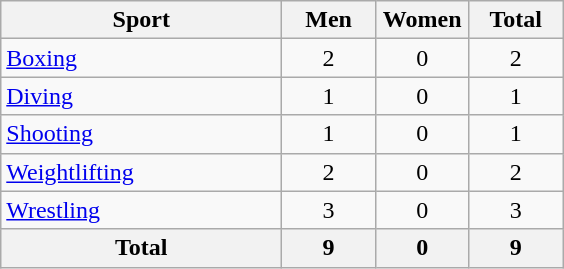<table class="wikitable sortable" style="text-align:center;">
<tr>
<th width=180>Sport</th>
<th width=55>Men</th>
<th width=55>Women</th>
<th width=55>Total</th>
</tr>
<tr>
<td align=left><a href='#'>Boxing</a></td>
<td>2</td>
<td>0</td>
<td>2</td>
</tr>
<tr>
<td align=left><a href='#'>Diving</a></td>
<td>1</td>
<td>0</td>
<td>1</td>
</tr>
<tr>
<td align=left><a href='#'>Shooting</a></td>
<td>1</td>
<td>0</td>
<td>1</td>
</tr>
<tr>
<td align=left><a href='#'>Weightlifting</a></td>
<td>2</td>
<td>0</td>
<td>2</td>
</tr>
<tr>
<td align=left><a href='#'>Wrestling</a></td>
<td>3</td>
<td>0</td>
<td>3</td>
</tr>
<tr>
<th>Total</th>
<th>9</th>
<th>0</th>
<th>9</th>
</tr>
</table>
